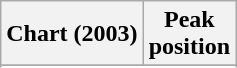<table class="wikitable sortable plainrowheaders" style="text-align:center">
<tr>
<th scope="col">Chart (2003)</th>
<th scope="col">Peak<br>position</th>
</tr>
<tr>
</tr>
<tr>
</tr>
<tr>
</tr>
</table>
